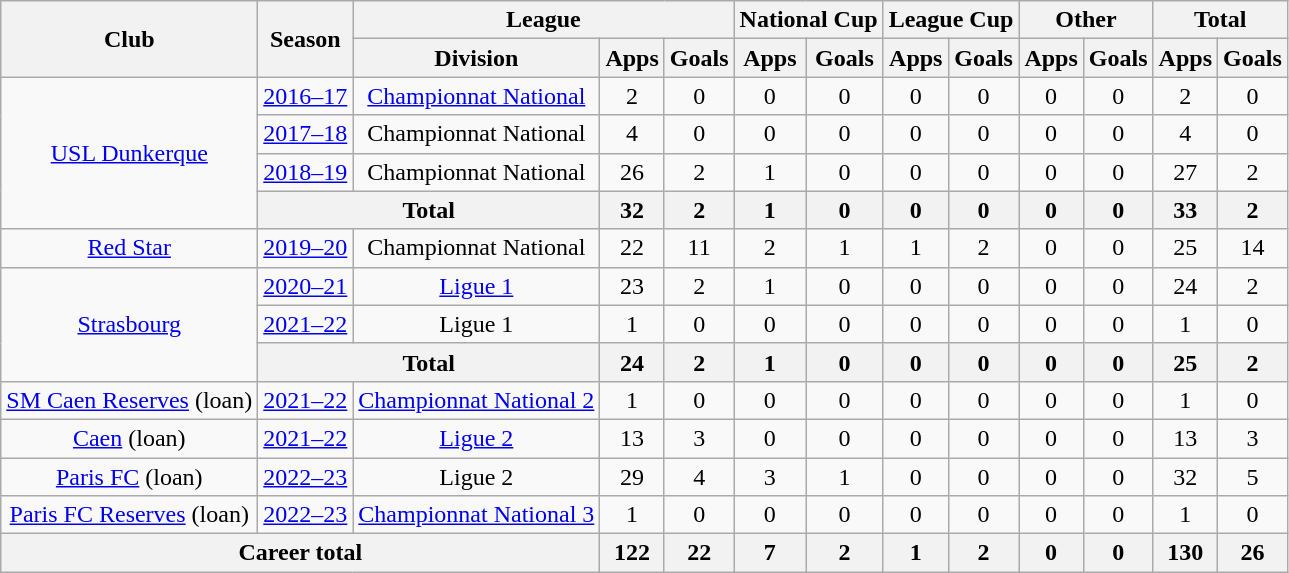<table class="wikitable" style="text-align:center">
<tr>
<th rowspan="2">Club</th>
<th rowspan="2">Season</th>
<th colspan="3">League</th>
<th colspan="2">National Cup</th>
<th colspan="2">League Cup</th>
<th colspan="2">Other</th>
<th colspan="2">Total</th>
</tr>
<tr>
<th>Division</th>
<th>Apps</th>
<th>Goals</th>
<th>Apps</th>
<th>Goals</th>
<th>Apps</th>
<th>Goals</th>
<th>Apps</th>
<th>Goals</th>
<th>Apps</th>
<th>Goals</th>
</tr>
<tr>
<td rowspan="4"><a href='#'>USL Dunkerque</a></td>
<td><a href='#'>2016–17</a></td>
<td><a href='#'>Championnat National</a></td>
<td>2</td>
<td>0</td>
<td>0</td>
<td>0</td>
<td>0</td>
<td>0</td>
<td>0</td>
<td>0</td>
<td>2</td>
<td>0</td>
</tr>
<tr>
<td><a href='#'>2017–18</a></td>
<td>Championnat National</td>
<td>4</td>
<td>0</td>
<td>0</td>
<td>0</td>
<td>0</td>
<td>0</td>
<td>0</td>
<td>0</td>
<td>4</td>
<td>0</td>
</tr>
<tr>
<td><a href='#'>2018–19</a></td>
<td>Championnat National</td>
<td>26</td>
<td>2</td>
<td>1</td>
<td>0</td>
<td>0</td>
<td>0</td>
<td>0</td>
<td>0</td>
<td>27</td>
<td>2</td>
</tr>
<tr>
<th colspan="2">Total</th>
<th>32</th>
<th>2</th>
<th>1</th>
<th>0</th>
<th>0</th>
<th>0</th>
<th>0</th>
<th>0</th>
<th>33</th>
<th>2</th>
</tr>
<tr>
<td><a href='#'>Red Star</a></td>
<td><a href='#'>2019–20</a></td>
<td>Championnat National</td>
<td>22</td>
<td>11</td>
<td>2</td>
<td>1</td>
<td>1</td>
<td>2</td>
<td>0</td>
<td>0</td>
<td>25</td>
<td>14</td>
</tr>
<tr>
<td rowspan="3"><a href='#'>Strasbourg</a></td>
<td><a href='#'>2020–21</a></td>
<td><a href='#'>Ligue 1</a></td>
<td>23</td>
<td>2</td>
<td>1</td>
<td>0</td>
<td>0</td>
<td>0</td>
<td>0</td>
<td>0</td>
<td>24</td>
<td>2</td>
</tr>
<tr>
<td><a href='#'>2021–22</a></td>
<td>Ligue 1</td>
<td>1</td>
<td>0</td>
<td>0</td>
<td>0</td>
<td>0</td>
<td>0</td>
<td>0</td>
<td>0</td>
<td>1</td>
<td>0</td>
</tr>
<tr>
<th colspan="2">Total</th>
<th>24</th>
<th>2</th>
<th>1</th>
<th>0</th>
<th>0</th>
<th>0</th>
<th>0</th>
<th>0</th>
<th>25</th>
<th>2</th>
</tr>
<tr>
<td><a href='#'>SM Caen Reserves</a> (loan)</td>
<td><a href='#'>2021–22</a></td>
<td><a href='#'>Championnat National 2</a></td>
<td>1</td>
<td>0</td>
<td>0</td>
<td>0</td>
<td>0</td>
<td>0</td>
<td>0</td>
<td>0</td>
<td>1</td>
<td>0</td>
</tr>
<tr>
<td><a href='#'>Caen</a> (loan)</td>
<td><a href='#'>2021–22</a></td>
<td><a href='#'>Ligue 2</a></td>
<td>13</td>
<td>3</td>
<td>0</td>
<td>0</td>
<td>0</td>
<td>0</td>
<td>0</td>
<td>0</td>
<td>13</td>
<td>3</td>
</tr>
<tr>
<td><a href='#'>Paris FC</a> (loan)</td>
<td><a href='#'>2022–23</a></td>
<td>Ligue 2</td>
<td>29</td>
<td>4</td>
<td>3</td>
<td>1</td>
<td>0</td>
<td>0</td>
<td>0</td>
<td>0</td>
<td>32</td>
<td>5</td>
</tr>
<tr>
<td><a href='#'>Paris FC Reserves</a> (loan)</td>
<td><a href='#'>2022–23</a></td>
<td><a href='#'>Championnat National 3</a></td>
<td>1</td>
<td>0</td>
<td>0</td>
<td>0</td>
<td>0</td>
<td>0</td>
<td>0</td>
<td>0</td>
<td>1</td>
<td>0</td>
</tr>
<tr>
<th colspan="3">Career total</th>
<th>122</th>
<th>22</th>
<th>7</th>
<th>2</th>
<th>1</th>
<th>2</th>
<th>0</th>
<th>0</th>
<th>130</th>
<th>26</th>
</tr>
</table>
